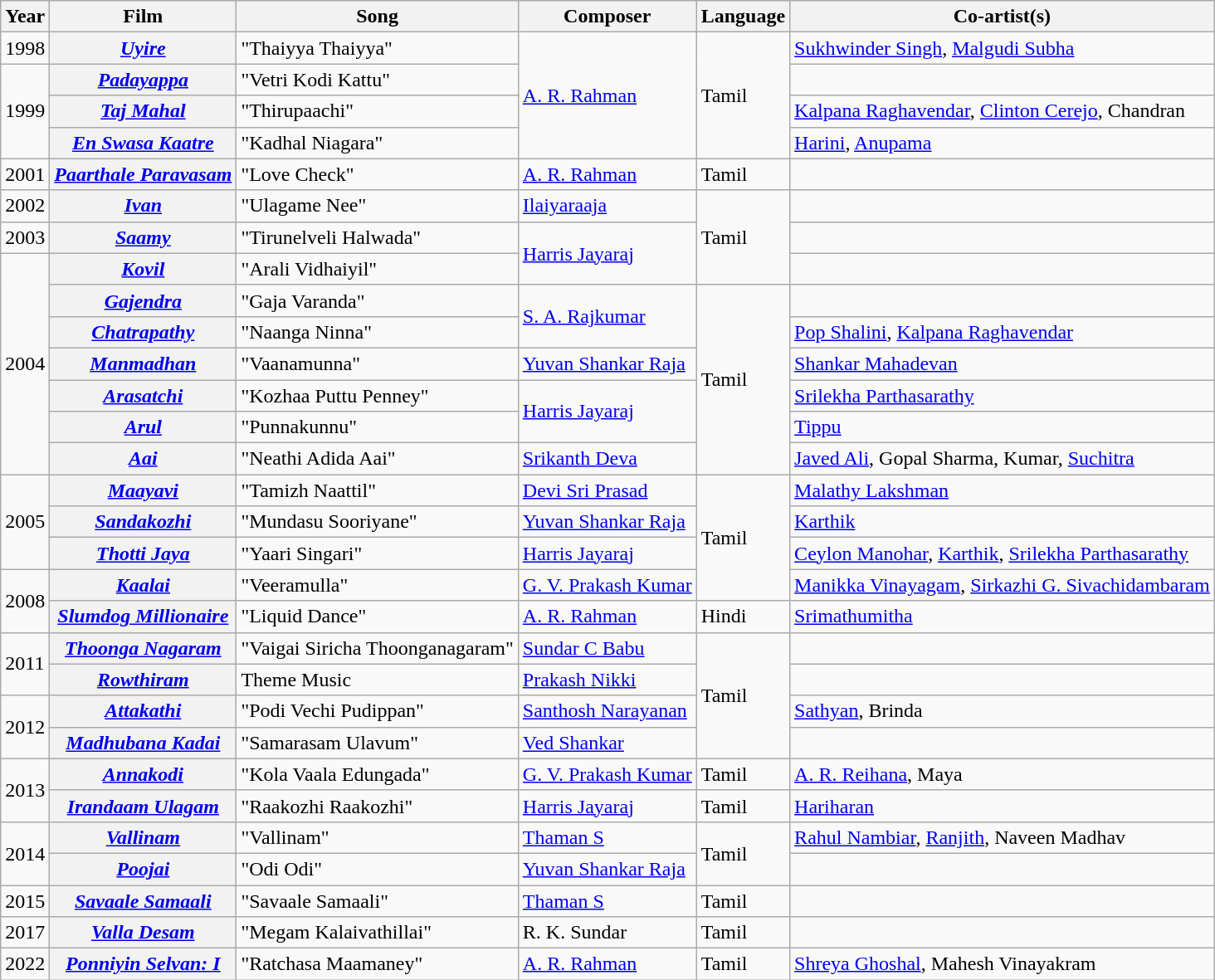<table class="wikitable">
<tr>
<th>Year</th>
<th>Film</th>
<th>Song</th>
<th>Composer</th>
<th>Language</th>
<th>Co-artist(s)</th>
</tr>
<tr>
<td>1998</td>
<th><em><a href='#'>Uyire</a></em></th>
<td>"Thaiyya Thaiyya"</td>
<td rowspan="4"><a href='#'>A. R. Rahman</a></td>
<td rowspan="4">Tamil</td>
<td><a href='#'>Sukhwinder Singh</a>, <a href='#'>Malgudi Subha</a></td>
</tr>
<tr>
<td rowspan="3">1999</td>
<th><em><a href='#'>Padayappa</a></em></th>
<td>"Vetri Kodi Kattu"</td>
<td></td>
</tr>
<tr>
<th><em><a href='#'>Taj Mahal</a></em></th>
<td>"Thirupaachi"</td>
<td><a href='#'>Kalpana Raghavendar</a>, <a href='#'>Clinton Cerejo</a>, Chandran</td>
</tr>
<tr>
<th><em><a href='#'>En Swasa Kaatre</a></em></th>
<td>"Kadhal Niagara"</td>
<td><a href='#'>Harini</a>, <a href='#'>Anupama</a></td>
</tr>
<tr>
<td>2001</td>
<th><em><a href='#'>Paarthale Paravasam</a></em></th>
<td>"Love Check"</td>
<td><a href='#'>A. R. Rahman</a></td>
<td>Tamil</td>
<td></td>
</tr>
<tr>
<td>2002</td>
<th><em><a href='#'>Ivan</a></em></th>
<td>"Ulagame Nee"</td>
<td><a href='#'>Ilaiyaraaja</a></td>
<td rowspan="3">Tamil</td>
<td></td>
</tr>
<tr>
<td>2003</td>
<th><em><a href='#'>Saamy</a></em></th>
<td>"Tirunelveli Halwada"</td>
<td rowspan="2"><a href='#'>Harris Jayaraj</a></td>
<td></td>
</tr>
<tr>
<td rowspan="7">2004</td>
<th><em><a href='#'>Kovil</a></em></th>
<td>"Arali Vidhaiyil"</td>
<td></td>
</tr>
<tr>
<th><em><a href='#'>Gajendra</a></em></th>
<td>"Gaja Varanda"</td>
<td rowspan="2"><a href='#'>S. A. Rajkumar</a></td>
<td rowspan="6">Tamil</td>
<td></td>
</tr>
<tr>
<th><em><a href='#'>Chatrapathy</a></em></th>
<td>"Naanga Ninna"</td>
<td><a href='#'>Pop Shalini</a>, <a href='#'>Kalpana Raghavendar</a></td>
</tr>
<tr>
<th><em><a href='#'>Manmadhan</a></em></th>
<td>"Vaanamunna"</td>
<td><a href='#'>Yuvan Shankar Raja</a></td>
<td><a href='#'>Shankar Mahadevan</a></td>
</tr>
<tr>
<th><strong><em><a href='#'>Arasatchi</a></em></strong></th>
<td>"Kozhaa Puttu Penney"</td>
<td rowspan="2"><a href='#'>Harris Jayaraj</a></td>
<td><a href='#'>Srilekha Parthasarathy</a></td>
</tr>
<tr>
<th><em><a href='#'>Arul</a></em></th>
<td>"Punnakunnu"</td>
<td><a href='#'>Tippu</a></td>
</tr>
<tr>
<th><em><a href='#'>Aai</a></em></th>
<td>"Neathi Adida Aai"</td>
<td><a href='#'>Srikanth Deva</a></td>
<td><a href='#'>Javed Ali</a>, Gopal Sharma, Kumar, <a href='#'>Suchitra</a></td>
</tr>
<tr>
<td rowspan="3">2005</td>
<th><em><a href='#'>Maayavi</a></em></th>
<td>"Tamizh Naattil"</td>
<td><a href='#'>Devi Sri Prasad</a></td>
<td rowspan="4">Tamil</td>
<td><a href='#'>Malathy Lakshman</a></td>
</tr>
<tr>
<th><em><a href='#'>Sandakozhi</a></em></th>
<td>"Mundasu Sooriyane"</td>
<td><a href='#'>Yuvan Shankar Raja</a></td>
<td><a href='#'>Karthik</a></td>
</tr>
<tr>
<th><strong><em><a href='#'>Thotti Jaya</a></em></strong></th>
<td>"Yaari Singari"</td>
<td><a href='#'>Harris Jayaraj</a></td>
<td><a href='#'>Ceylon Manohar</a>, <a href='#'>Karthik</a>, <a href='#'>Srilekha Parthasarathy</a></td>
</tr>
<tr>
<td rowspan="2">2008</td>
<th><em><a href='#'>Kaalai</a></em></th>
<td>"Veeramulla"</td>
<td><a href='#'>G. V. Prakash Kumar</a></td>
<td><a href='#'>Manikka Vinayagam</a>, <a href='#'>Sirkazhi G. Sivachidambaram</a></td>
</tr>
<tr>
<th><em><a href='#'>Slumdog Millionaire</a></em></th>
<td>"Liquid Dance"</td>
<td><a href='#'>A. R. Rahman</a></td>
<td>Hindi</td>
<td><a href='#'>Srimathumitha</a></td>
</tr>
<tr>
<td rowspan="2">2011</td>
<th><strong><em><a href='#'>Thoonga Nagaram</a></em></strong></th>
<td>"Vaigai Siricha Thoonganagaram"</td>
<td><a href='#'>Sundar C Babu</a></td>
<td rowspan="4">Tamil</td>
<td></td>
</tr>
<tr>
<th><em><a href='#'>Rowthiram</a></em></th>
<td>Theme Music</td>
<td><a href='#'>Prakash Nikki</a></td>
<td></td>
</tr>
<tr>
<td rowspan="2">2012</td>
<th><em><a href='#'>Attakathi</a></em></th>
<td>"Podi Vechi Pudippan"</td>
<td><a href='#'>Santhosh Narayanan</a></td>
<td><a href='#'>Sathyan</a>, Brinda</td>
</tr>
<tr>
<th><em><a href='#'>Madhubana Kadai</a></em></th>
<td>"Samarasam Ulavum"</td>
<td><a href='#'>Ved Shankar</a></td>
<td></td>
</tr>
<tr>
<td rowspan="2">2013</td>
<th><em><a href='#'>Annakodi</a></em></th>
<td>"Kola Vaala Edungada"</td>
<td><a href='#'>G. V. Prakash Kumar</a></td>
<td>Tamil</td>
<td><a href='#'>A. R. Reihana</a>, Maya</td>
</tr>
<tr>
<th><strong><em><a href='#'>Irandaam Ulagam</a></em></strong></th>
<td>"Raakozhi Raakozhi"</td>
<td><a href='#'>Harris Jayaraj</a></td>
<td>Tamil</td>
<td><a href='#'>Hariharan</a></td>
</tr>
<tr>
<td rowspan="2">2014</td>
<th><em><a href='#'>Vallinam</a></em></th>
<td>"Vallinam"</td>
<td><a href='#'>Thaman S</a></td>
<td rowspan="2">Tamil</td>
<td><a href='#'>Rahul Nambiar</a>, <a href='#'>Ranjith</a>, Naveen Madhav</td>
</tr>
<tr>
<th><em><a href='#'>Poojai</a></em></th>
<td>"Odi Odi"</td>
<td><a href='#'>Yuvan Shankar Raja</a></td>
<td></td>
</tr>
<tr>
<td>2015</td>
<th><em><a href='#'>Savaale Samaali</a></em></th>
<td>"Savaale Samaali"</td>
<td><a href='#'>Thaman S</a></td>
<td>Tamil</td>
<td></td>
</tr>
<tr>
<td>2017</td>
<th><em><a href='#'>Valla Desam</a></em></th>
<td>"Megam Kalaivathillai"</td>
<td>R. K. Sundar</td>
<td>Tamil</td>
<td></td>
</tr>
<tr>
<td>2022</td>
<th><em><a href='#'>Ponniyin Selvan: I</a></em></th>
<td>"Ratchasa Maamaney"</td>
<td><a href='#'>A. R. Rahman</a></td>
<td>Tamil</td>
<td><a href='#'>Shreya Ghoshal</a>, Mahesh Vinayakram</td>
</tr>
</table>
